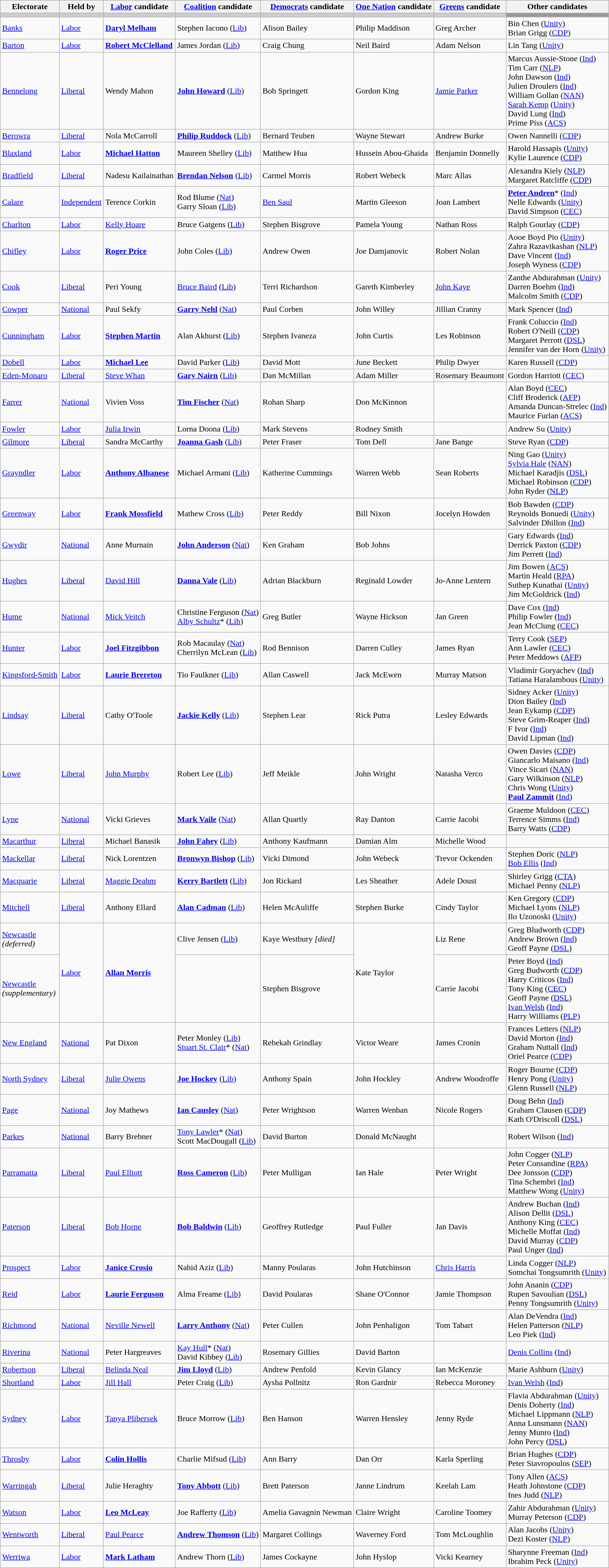<table class="wikitable">
<tr>
<th>Electorate</th>
<th>Held by</th>
<th><a href='#'>Labor</a> candidate</th>
<th><a href='#'>Coalition</a> candidate</th>
<th><a href='#'>Democrats</a> candidate</th>
<th><a href='#'>One Nation</a> candidate</th>
<th><a href='#'>Greens</a> candidate</th>
<th>Other candidates</th>
</tr>
<tr bgcolor="#cccccc">
<td></td>
<td></td>
<td></td>
<td></td>
<td></td>
<td></td>
<td></td>
<td bgcolor="#999999"></td>
</tr>
<tr>
<td><a href='#'>Banks</a></td>
<td><a href='#'>Labor</a></td>
<td><strong><a href='#'>Daryl Melham</a></strong></td>
<td>Stephen Iacono (<a href='#'>Lib</a>)</td>
<td>Alison Bailey</td>
<td>Philip Maddison</td>
<td>Greg Archer</td>
<td>Bin Chen (<a href='#'>Unity</a>)<br>Brian Grigg (<a href='#'>CDP</a>)</td>
</tr>
<tr>
<td><a href='#'>Barton</a></td>
<td><a href='#'>Labor</a></td>
<td><strong><a href='#'>Robert McClelland</a></strong></td>
<td>James Jordan (<a href='#'>Lib</a>)</td>
<td>Craig Chung</td>
<td>Neil Baird</td>
<td>Adam Nelson</td>
<td>Lin Tang (<a href='#'>Unity</a>)</td>
</tr>
<tr>
<td><a href='#'>Bennelong</a></td>
<td><a href='#'>Liberal</a></td>
<td>Wendy Mahon</td>
<td><strong><a href='#'>John Howard</a></strong> (<a href='#'>Lib</a>)</td>
<td>Bob Springett</td>
<td>Gordon King</td>
<td><a href='#'>Jamie Parker</a></td>
<td>Marcus Aussie-Stone (<a href='#'>Ind</a>)<br>Tim Carr (<a href='#'>NLP</a>)<br>John Dawson (<a href='#'>Ind</a>)<br>Julien Droulers (<a href='#'>Ind</a>)<br>William Gollan (<a href='#'>NAN</a>)<br><a href='#'>Sarah Kemp</a> (<a href='#'>Unity</a>)<br>David Lung (<a href='#'>Ind</a>)<br>Prime Piss (<a href='#'>ACS</a>)</td>
</tr>
<tr>
<td><a href='#'>Berowra</a></td>
<td><a href='#'>Liberal</a></td>
<td>Nola McCarroll</td>
<td><strong><a href='#'>Philip Ruddock</a></strong> (<a href='#'>Lib</a>)</td>
<td>Bernard Teuben</td>
<td>Wayne Stewart</td>
<td>Andrew Burke</td>
<td>Owen Nannelli (<a href='#'>CDP</a>)</td>
</tr>
<tr>
<td><a href='#'>Blaxland</a></td>
<td><a href='#'>Labor</a></td>
<td><strong><a href='#'>Michael Hatton</a></strong></td>
<td>Maureen Shelley (<a href='#'>Lib</a>)</td>
<td>Matthew Hua</td>
<td>Hussein Abou-Ghaida</td>
<td>Benjamin Donnelly</td>
<td>Harold Hassapis (<a href='#'>Unity</a>)<br>Kylie Laurence (<a href='#'>CDP</a>)</td>
</tr>
<tr>
<td><a href='#'>Bradfield</a></td>
<td><a href='#'>Liberal</a></td>
<td>Nadesu Kailainathan</td>
<td><strong><a href='#'>Brendan Nelson</a></strong> (<a href='#'>Lib</a>)</td>
<td>Carmel Morris</td>
<td>Robert Webeck</td>
<td>Marc Allas</td>
<td>Alexandra Kiely (<a href='#'>NLP</a>)<br>Margaret Ratcliffe (<a href='#'>CDP</a>)</td>
</tr>
<tr>
<td><a href='#'>Calare</a></td>
<td><a href='#'>Independent</a></td>
<td>Terence Corkin</td>
<td>Rod Blume (<a href='#'>Nat</a>)<br>Garry Sloan (<a href='#'>Lib</a>)</td>
<td><a href='#'>Ben Saul</a></td>
<td>Martin Gleeson</td>
<td>Joan Lambert</td>
<td><strong><a href='#'>Peter Andren</a></strong>* (<a href='#'>Ind</a>)<br>Nelle Edwards (<a href='#'>Unity</a>)<br>David Simpson (<a href='#'>CEC</a>)</td>
</tr>
<tr>
<td><a href='#'>Charlton</a></td>
<td><a href='#'>Labor</a></td>
<td><a href='#'>Kelly Hoare</a></td>
<td>Bruce Gatgens (<a href='#'>Lib</a>)</td>
<td>Stephen Bisgrove</td>
<td>Pamela Young</td>
<td>Nathan Ross</td>
<td>Ralph Gourlay (<a href='#'>CDP</a>)</td>
</tr>
<tr>
<td><a href='#'>Chifley</a></td>
<td><a href='#'>Labor</a></td>
<td><strong><a href='#'>Roger Price</a></strong></td>
<td>John Coles (<a href='#'>Lib</a>)</td>
<td>Andrew Owen</td>
<td>Joe Damjanovic</td>
<td>Robert Nolan</td>
<td>Aooe Boyd Pio (<a href='#'>Unity</a>)<br>Zahra Razavikashan (<a href='#'>NLP</a>)<br>Dave Vincent (<a href='#'>Ind</a>)<br>Joseph Wyness (<a href='#'>CDP</a>)</td>
</tr>
<tr>
<td><a href='#'>Cook</a></td>
<td><a href='#'>Liberal</a></td>
<td>Peri Young</td>
<td><a href='#'>Bruce Baird</a> (<a href='#'>Lib</a>)</td>
<td>Terri Richardson</td>
<td>Gareth Kimberley</td>
<td><a href='#'>John Kaye</a></td>
<td>Zanthe Abdurahman (<a href='#'>Unity</a>)<br>Darren Boehm (<a href='#'>Ind</a>)<br>Malcolm Smith (<a href='#'>CDP</a>)</td>
</tr>
<tr>
<td><a href='#'>Cowper</a></td>
<td><a href='#'>National</a></td>
<td>Paul Sekfy</td>
<td><strong><a href='#'>Garry Nehl</a></strong> (<a href='#'>Nat</a>)</td>
<td>Paul Corben</td>
<td>John Willey</td>
<td>Jillian Cranny</td>
<td>Mark Spencer (<a href='#'>Ind</a>)</td>
</tr>
<tr>
<td><a href='#'>Cunningham</a></td>
<td><a href='#'>Labor</a></td>
<td><strong><a href='#'>Stephen Martin</a></strong></td>
<td>Alan Akhurst (<a href='#'>Lib</a>)</td>
<td>Stephen Ivaneza</td>
<td>John Curtis</td>
<td>Les Robinson</td>
<td>Frank Coluccio (<a href='#'>Ind</a>)<br>Robert O'Neill (<a href='#'>CDP</a>)<br>Margaret Perrott (<a href='#'>DSL</a>)<br>Jennifer van der Horn (<a href='#'>Unity</a>)</td>
</tr>
<tr>
<td><a href='#'>Dobell</a></td>
<td><a href='#'>Labor</a></td>
<td><strong><a href='#'>Michael Lee</a></strong></td>
<td>David Parker (<a href='#'>Lib</a>)</td>
<td>David Mott</td>
<td>June Beckett</td>
<td>Philip Dwyer</td>
<td>Karen Russell (<a href='#'>CDP</a>)</td>
</tr>
<tr>
<td><a href='#'>Eden-Monaro</a></td>
<td><a href='#'>Liberal</a></td>
<td><a href='#'>Steve Whan</a></td>
<td><strong><a href='#'>Gary Nairn</a></strong> (<a href='#'>Lib</a>)</td>
<td>Dan McMillan</td>
<td>Adam Miller</td>
<td>Rosemary Beaumont</td>
<td>Gordon Harriott (<a href='#'>CEC</a>)</td>
</tr>
<tr>
<td><a href='#'>Farrer</a></td>
<td><a href='#'>National</a></td>
<td>Vivien Voss</td>
<td><strong><a href='#'>Tim Fischer</a></strong> (<a href='#'>Nat</a>)</td>
<td>Rohan Sharp</td>
<td>Don McKinnon</td>
<td></td>
<td>Alan Boyd (<a href='#'>CEC</a>)<br>Cliff Broderick (<a href='#'>AFP</a>)<br>Amanda Duncan-Strelec (<a href='#'>Ind</a>)<br>Maurice Furlan (<a href='#'>ACS</a>)</td>
</tr>
<tr>
<td><a href='#'>Fowler</a></td>
<td><a href='#'>Labor</a></td>
<td><a href='#'>Julia Irwin</a></td>
<td>Lorna Doona (<a href='#'>Lib</a>)</td>
<td>Mark Stevens</td>
<td>Rodney Smith</td>
<td></td>
<td>Andrew Su (<a href='#'>Unity</a>)</td>
</tr>
<tr>
<td><a href='#'>Gilmore</a></td>
<td><a href='#'>Liberal</a></td>
<td>Sandra McCarthy</td>
<td><strong><a href='#'>Joanna Gash</a></strong> (<a href='#'>Lib</a>)</td>
<td>Peter Fraser</td>
<td>Tom Dell</td>
<td>Jane Bange</td>
<td>Steve Ryan (<a href='#'>CDP</a>)</td>
</tr>
<tr>
<td><a href='#'>Grayndler</a></td>
<td><a href='#'>Labor</a></td>
<td><strong><a href='#'>Anthony Albanese</a></strong></td>
<td>Michael Armani (<a href='#'>Lib</a>)</td>
<td>Katherine Cummings</td>
<td>Warren Webb</td>
<td>Sean Roberts</td>
<td>Ning Gao (<a href='#'>Unity</a>)<br><a href='#'>Sylvia Hale</a> (<a href='#'>NAN</a>)<br>Michael Karadjis (<a href='#'>DSL</a>)<br>Michael Robinson (<a href='#'>CDP</a>)<br>John Ryder (<a href='#'>NLP</a>)</td>
</tr>
<tr>
<td><a href='#'>Greenway</a></td>
<td><a href='#'>Labor</a></td>
<td><strong><a href='#'>Frank Mossfield</a></strong></td>
<td>Mathew Cross (<a href='#'>Lib</a>)</td>
<td>Peter Reddy</td>
<td>Bill Nixon</td>
<td>Jocelyn Howden</td>
<td>Bob Bawden (<a href='#'>CDP</a>)<br>Reynolds Bonuedi (<a href='#'>Unity</a>)<br>Salvinder Dhillon (<a href='#'>Ind</a>)</td>
</tr>
<tr>
<td><a href='#'>Gwydir</a></td>
<td><a href='#'>National</a></td>
<td>Anne Murnain</td>
<td><strong><a href='#'>John Anderson</a></strong> (<a href='#'>Nat</a>)</td>
<td>Ken Graham</td>
<td>Bob Johns</td>
<td></td>
<td>Gary Edwards (<a href='#'>Ind</a>)<br>Derrick Paxton (<a href='#'>CDP</a>)<br>Jim Perrett (<a href='#'>Ind</a>)</td>
</tr>
<tr>
<td><a href='#'>Hughes</a></td>
<td><a href='#'>Liberal</a></td>
<td><a href='#'>David Hill</a></td>
<td><strong><a href='#'>Danna Vale</a></strong> (<a href='#'>Lib</a>)</td>
<td>Adrian Blackburn</td>
<td>Reginald Lowder</td>
<td>Jo-Anne Lentern</td>
<td>Jim Bowen (<a href='#'>ACS</a>)<br>Martin Heald (<a href='#'>RPA</a>)<br>Suthep Kunathai (<a href='#'>Unity</a>)<br>Jim McGoldrick (<a href='#'>Ind</a>)</td>
</tr>
<tr>
<td><a href='#'>Hume</a></td>
<td><a href='#'>National</a></td>
<td><a href='#'>Mick Veitch</a></td>
<td>Christine Ferguson (<a href='#'>Nat</a>)<br><a href='#'>Alby Schultz</a>* (<a href='#'>Lib</a>)</td>
<td>Greg Butler</td>
<td>Wayne Hickson</td>
<td>Jan Green</td>
<td>Dave Cox (<a href='#'>Ind</a>)<br>Philip Fowler (<a href='#'>Ind</a>)<br>Jean McClung (<a href='#'>CEC</a>)</td>
</tr>
<tr>
<td><a href='#'>Hunter</a></td>
<td><a href='#'>Labor</a></td>
<td><strong><a href='#'>Joel Fitzgibbon</a></strong></td>
<td>Rob Macaulay (<a href='#'>Nat</a>)<br>Cherrilyn McLean (<a href='#'>Lib</a>)</td>
<td>Rod Bennison</td>
<td>Darren Culley</td>
<td>James Ryan</td>
<td>Terry Cook (<a href='#'>SEP</a>)<br>Ann Lawler (<a href='#'>CEC</a>)<br>Peter Meddows (<a href='#'>AFP</a>)</td>
</tr>
<tr>
<td><a href='#'>Kingsford-Smith</a></td>
<td><a href='#'>Labor</a></td>
<td><strong><a href='#'>Laurie Brereton</a></strong></td>
<td>Tio Faulkner (<a href='#'>Lib</a>)</td>
<td>Allan Caswell</td>
<td>Jack McEwen</td>
<td>Murray Matson</td>
<td>Vladimir Goryachev (<a href='#'>Ind</a>)<br>Tatiana Haralambous (<a href='#'>Unity</a>)</td>
</tr>
<tr>
<td><a href='#'>Lindsay</a></td>
<td><a href='#'>Liberal</a></td>
<td>Cathy O'Toole</td>
<td><strong><a href='#'>Jackie Kelly</a></strong> (<a href='#'>Lib</a>)</td>
<td>Stephen Lear</td>
<td>Rick Putra</td>
<td>Lesley Edwards</td>
<td>Sidney Acker (<a href='#'>Unity</a>)<br>Dion Bailey (<a href='#'>Ind</a>)<br>Jean Eykamp (<a href='#'>CDP</a>)<br>Steve Grim-Reaper (<a href='#'>Ind</a>)<br>F Ivor (<a href='#'>Ind</a>)<br>David Lipman (<a href='#'>Ind</a>)</td>
</tr>
<tr>
<td><a href='#'>Lowe</a></td>
<td><a href='#'>Liberal</a></td>
<td><a href='#'>John Murphy</a></td>
<td>Robert Lee (<a href='#'>Lib</a>)</td>
<td>Jeff Meikle</td>
<td>John Wright</td>
<td>Natasha Verco</td>
<td>Owen Davies (<a href='#'>CDP</a>)<br>Giancarlo Maisano (<a href='#'>Ind</a>)<br>Vince Sicari (<a href='#'>NAN</a>)<br>Gary Wilkinson (<a href='#'>NLP</a>)<br>Chris Wong (<a href='#'>Unity</a>)<br><strong><a href='#'>Paul Zammit</a></strong> (<a href='#'>Ind</a>)</td>
</tr>
<tr>
<td><a href='#'>Lyne</a></td>
<td><a href='#'>National</a></td>
<td>Vicki Grieves</td>
<td><strong><a href='#'>Mark Vaile</a></strong> (<a href='#'>Nat</a>)</td>
<td>Allan Quartly</td>
<td>Ray Danton</td>
<td>Carrie Jacobi</td>
<td>Graeme Muldoon (<a href='#'>CEC</a>)<br>Terrence Simms (<a href='#'>Ind</a>)<br>Barry Watts (<a href='#'>CDP</a>)</td>
</tr>
<tr>
<td><a href='#'>Macarthur</a></td>
<td><a href='#'>Liberal</a></td>
<td>Michael Banasik</td>
<td><strong><a href='#'>John Fahey</a></strong> (<a href='#'>Lib</a>)</td>
<td>Anthony Kaufmann</td>
<td>Damian Alm</td>
<td>Michelle Wood</td>
<td></td>
</tr>
<tr>
<td><a href='#'>Mackellar</a></td>
<td><a href='#'>Liberal</a></td>
<td>Nick Lorentzen</td>
<td><strong><a href='#'>Bronwyn Bishop</a></strong> (<a href='#'>Lib</a>)</td>
<td>Vicki Dimond</td>
<td>John Webeck</td>
<td>Trevor Ockenden</td>
<td>Stephen Doric (<a href='#'>NLP</a>)<br><a href='#'>Bob Ellis</a> (<a href='#'>Ind</a>)</td>
</tr>
<tr>
<td><a href='#'>Macquarie</a></td>
<td><a href='#'>Liberal</a></td>
<td><a href='#'>Maggie Deahm</a></td>
<td><strong><a href='#'>Kerry Bartlett</a></strong> (<a href='#'>Lib</a>)</td>
<td>Jon Rickard</td>
<td>Les Sheather</td>
<td>Adele Doust</td>
<td>Shirley Grigg (<a href='#'>CTA</a>)<br>Michael Penny (<a href='#'>NLP</a>)</td>
</tr>
<tr>
<td><a href='#'>Mitchell</a></td>
<td><a href='#'>Liberal</a></td>
<td>Anthony Ellard</td>
<td><strong><a href='#'>Alan Cadman</a></strong> (<a href='#'>Lib</a>)</td>
<td>Helen McAuliffe</td>
<td>Stephen Burke</td>
<td>Cindy Taylor</td>
<td>Ken Gregory (<a href='#'>CDP</a>)<br>Michael Lyons (<a href='#'>NLP</a>)<br>Ilo Uzonoski (<a href='#'>Unity</a>)</td>
</tr>
<tr>
<td><a href='#'>Newcastle</a><br><em>(deferred)</em></td>
<td rowspan="2"><a href='#'>Labor</a></td>
<td rowspan="2" ><strong><a href='#'>Allan Morris</a></strong></td>
<td>Clive Jensen (<a href='#'>Lib</a>)</td>
<td>Kaye Westbury <em>[died]</em></td>
<td rowspan="2">Kate Taylor</td>
<td>Liz Rene</td>
<td>Greg Bludworth (<a href='#'>CDP</a>)<br>Andrew Brown (<a href='#'>Ind</a>)<br>Geoff Payne (<a href='#'>DSL</a>)</td>
</tr>
<tr>
<td><a href='#'>Newcastle</a><br><em>(supplementary)</em></td>
<td></td>
<td>Stephen Bisgrove</td>
<td>Carrie Jacobi</td>
<td>Peter Boyd (<a href='#'>Ind</a>)<br>Greg Budworth (<a href='#'>CDP</a>)<br>Harry Criticos (<a href='#'>Ind</a>)<br>Tony King (<a href='#'>CEC</a>)<br>Geoff Payne (<a href='#'>DSL</a>)<br><a href='#'>Ivan Welsh</a> (<a href='#'>Ind</a>)<br>Harry Williams (<a href='#'>PLP</a>)</td>
</tr>
<tr>
<td><a href='#'>New England</a></td>
<td><a href='#'>National</a></td>
<td>Pat Dixon</td>
<td>Peter Monley (<a href='#'>Lib</a>)<br><a href='#'>Stuart St. Clair</a>* (<a href='#'>Nat</a>)</td>
<td>Rebekah Grindlay</td>
<td>Victor Weare</td>
<td>James Cronin</td>
<td>Frances Letters (<a href='#'>NLP</a>)<br>David Morton (<a href='#'>Ind</a>)<br>Graham Nuttall (<a href='#'>Ind</a>)<br>Oriel Pearce (<a href='#'>CDP</a>)</td>
</tr>
<tr>
<td><a href='#'>North Sydney</a></td>
<td><a href='#'>Liberal</a></td>
<td><a href='#'>Julie Owens</a></td>
<td><strong><a href='#'>Joe Hockey</a></strong> (<a href='#'>Lib</a>)</td>
<td>Anthony Spain</td>
<td>John Hockley</td>
<td>Andrew Woodroffe</td>
<td>Roger Bourne (<a href='#'>CDP</a>)<br>Henry Pong (<a href='#'>Unity</a>)<br>Glenn Russell (<a href='#'>NLP</a>)</td>
</tr>
<tr>
<td><a href='#'>Page</a></td>
<td><a href='#'>National</a></td>
<td>Joy Mathews</td>
<td><strong><a href='#'>Ian Causley</a></strong> (<a href='#'>Nat</a>)</td>
<td>Peter Wrightson</td>
<td>Warren Wenban</td>
<td>Nicole Rogers</td>
<td>Doug Behn (<a href='#'>Ind</a>)<br>Graham Clausen (<a href='#'>CDP</a>)<br>Kath O'Driscoll (<a href='#'>DSL</a>)</td>
</tr>
<tr>
<td><a href='#'>Parkes</a></td>
<td><a href='#'>National</a></td>
<td>Barry Brebner</td>
<td><a href='#'>Tony Lawler</a>* (<a href='#'>Nat</a>)<br>Scott MacDougall (<a href='#'>Lib</a>)</td>
<td>David Burton</td>
<td>Donald McNaught</td>
<td></td>
<td>Robert Wilson (<a href='#'>Ind</a>)</td>
</tr>
<tr>
<td><a href='#'>Parramatta</a></td>
<td><a href='#'>Liberal</a></td>
<td><a href='#'>Paul Elliott</a></td>
<td><strong><a href='#'>Ross Cameron</a></strong> (<a href='#'>Lib</a>)</td>
<td>Peter Mulligan</td>
<td>Ian Hale</td>
<td>Peter Wright</td>
<td>John Cogger (<a href='#'>NLP</a>)<br>Peter Consandine (<a href='#'>RPA</a>)<br>Dee Jonsson (<a href='#'>CDP</a>)<br>Tina Schembri (<a href='#'>Ind</a>)<br>Matthew Wong (<a href='#'>Unity</a>)</td>
</tr>
<tr>
<td><a href='#'>Paterson</a></td>
<td><a href='#'>Liberal</a></td>
<td><a href='#'>Bob Horne</a></td>
<td><strong><a href='#'>Bob Baldwin</a></strong> (<a href='#'>Lib</a>)</td>
<td>Geoffrey Rutledge</td>
<td>Paul Fuller</td>
<td>Jan Davis</td>
<td>Andrew Buchan (<a href='#'>Ind</a>)<br>Alison Dellit (<a href='#'>DSL</a>)<br>Anthony King (<a href='#'>CEC</a>)<br>Michelle Moffat (<a href='#'>Ind</a>)<br>David Murray (<a href='#'>CDP</a>)<br>Paul Unger (<a href='#'>Ind</a>)</td>
</tr>
<tr>
<td><a href='#'>Prospect</a></td>
<td><a href='#'>Labor</a></td>
<td><strong><a href='#'>Janice Crosio</a></strong></td>
<td>Nahid Aziz (<a href='#'>Lib</a>)</td>
<td>Manny Poularas</td>
<td>John Hutchinson</td>
<td><a href='#'>Chris Harris</a></td>
<td>Linda Cogger (<a href='#'>NLP</a>)<br>Somchai Tongsumrith (<a href='#'>Unity</a>)</td>
</tr>
<tr>
<td><a href='#'>Reid</a></td>
<td><a href='#'>Labor</a></td>
<td><strong><a href='#'>Laurie Ferguson</a></strong></td>
<td>Alma Freame (<a href='#'>Lib</a>)</td>
<td>David Poularas</td>
<td>Shane O'Connor</td>
<td>Jamie Thompson</td>
<td>John Ananin (<a href='#'>CDP</a>)<br>Rupen Savoulian (<a href='#'>DSL</a>)<br>Penny Tongsumrith (<a href='#'>Unity</a>)</td>
</tr>
<tr>
<td><a href='#'>Richmond</a></td>
<td><a href='#'>National</a></td>
<td><a href='#'>Neville Newell</a></td>
<td><strong><a href='#'>Larry Anthony</a></strong> (<a href='#'>Nat</a>)</td>
<td>Peter Cullen</td>
<td>John Penhaligon</td>
<td>Tom Tabart</td>
<td>Alan DeVendra (<a href='#'>Ind</a>)<br>Helen Patterson (<a href='#'>NLP</a>)<br>Leo Piek (<a href='#'>Ind</a>)</td>
</tr>
<tr>
<td><a href='#'>Riverina</a></td>
<td><a href='#'>National</a></td>
<td>Peter Hargreaves</td>
<td><a href='#'>Kay Hull</a>* (<a href='#'>Nat</a>)<br>David Kibbey (<a href='#'>Lib</a>)</td>
<td>Rosemary Gillies</td>
<td>David Barton</td>
<td></td>
<td><a href='#'>Denis Collins</a> (<a href='#'>Ind</a>)</td>
</tr>
<tr>
<td><a href='#'>Robertson</a></td>
<td><a href='#'>Liberal</a></td>
<td><a href='#'>Belinda Neal</a></td>
<td><strong><a href='#'>Jim Lloyd</a></strong> (<a href='#'>Lib</a>)</td>
<td>Andrew Penfold</td>
<td>Kevin Glancy</td>
<td>Ian McKenzie</td>
<td>Marie Ashburn (<a href='#'>Unity</a>)</td>
</tr>
<tr>
<td><a href='#'>Shortland</a></td>
<td><a href='#'>Labor</a></td>
<td><a href='#'>Jill Hall</a></td>
<td>Peter Craig (<a href='#'>Lib</a>)</td>
<td>Aysha Pollnitz</td>
<td>Ron Gardnir</td>
<td>Rebecca Moroney</td>
<td><a href='#'>Ivan Welsh</a> (<a href='#'>Ind</a>)</td>
</tr>
<tr>
<td><a href='#'>Sydney</a></td>
<td><a href='#'>Labor</a></td>
<td><a href='#'>Tanya Plibersek</a></td>
<td>Bruce Morrow (<a href='#'>Lib</a>)</td>
<td>Ben Hanson</td>
<td>Warren Hensley</td>
<td>Jenny Ryde</td>
<td>Flavia Abdurahman (<a href='#'>Unity</a>)<br>Denis Doherty (<a href='#'>Ind</a>)<br>Michael Lippmann (<a href='#'>NLP</a>)<br>Anna Lunsmann (<a href='#'>NAN</a>)<br>Jenny Munro (<a href='#'>Ind</a>)<br>John Percy (<a href='#'>DSL</a>)</td>
</tr>
<tr>
<td><a href='#'>Throsby</a></td>
<td><a href='#'>Labor</a></td>
<td><strong><a href='#'>Colin Hollis</a></strong></td>
<td>Charlie Mifsud (<a href='#'>Lib</a>)</td>
<td>Ann Barry</td>
<td>Dan Orr</td>
<td>Karla Sperling</td>
<td>Brian Hughes (<a href='#'>CDP</a>)<br>Peter Stavropoulos (<a href='#'>SEP</a>)</td>
</tr>
<tr>
<td><a href='#'>Warringah</a></td>
<td><a href='#'>Liberal</a></td>
<td>Julie Heraghty</td>
<td><strong><a href='#'>Tony Abbott</a></strong> (<a href='#'>Lib</a>)</td>
<td>Brett Paterson</td>
<td>Janne Lindrum</td>
<td>Keelah Lam</td>
<td>Tony Allen (<a href='#'>ACS</a>)<br>Heath Johnstone (<a href='#'>CDP</a>)<br>Ines Judd (<a href='#'>NLP</a>)</td>
</tr>
<tr>
<td><a href='#'>Watson</a></td>
<td><a href='#'>Labor</a></td>
<td><strong><a href='#'>Leo McLeay</a></strong></td>
<td>Joe Rafferty (<a href='#'>Lib</a>)</td>
<td>Amelia Gavagnin Newman</td>
<td>Claire Wright</td>
<td>Caroline Toomey</td>
<td>Zahir Abdurahman (<a href='#'>Unity</a>)<br>Murray Peterson (<a href='#'>CDP</a>)</td>
</tr>
<tr>
<td><a href='#'>Wentworth</a></td>
<td><a href='#'>Liberal</a></td>
<td><a href='#'>Paul Pearce</a></td>
<td><strong><a href='#'>Andrew Thomson</a></strong> (<a href='#'>Lib</a>)</td>
<td>Margaret Collings</td>
<td>Waverney Ford</td>
<td>Tom McLoughlin</td>
<td>Alan Jacobs (<a href='#'>Unity</a>)<br>Dezi Koster (<a href='#'>NLP</a>)</td>
</tr>
<tr>
<td><a href='#'>Werriwa</a></td>
<td><a href='#'>Labor</a></td>
<td><strong><a href='#'>Mark Latham</a></strong></td>
<td>Andrew Thorn (<a href='#'>Lib</a>)</td>
<td>James Cockayne</td>
<td>John Hyslop</td>
<td>Vicki Kearney</td>
<td>Sharynne Freeman (<a href='#'>Ind</a>)<br>Ibrahim Peck (<a href='#'>Unity</a>)</td>
</tr>
</table>
